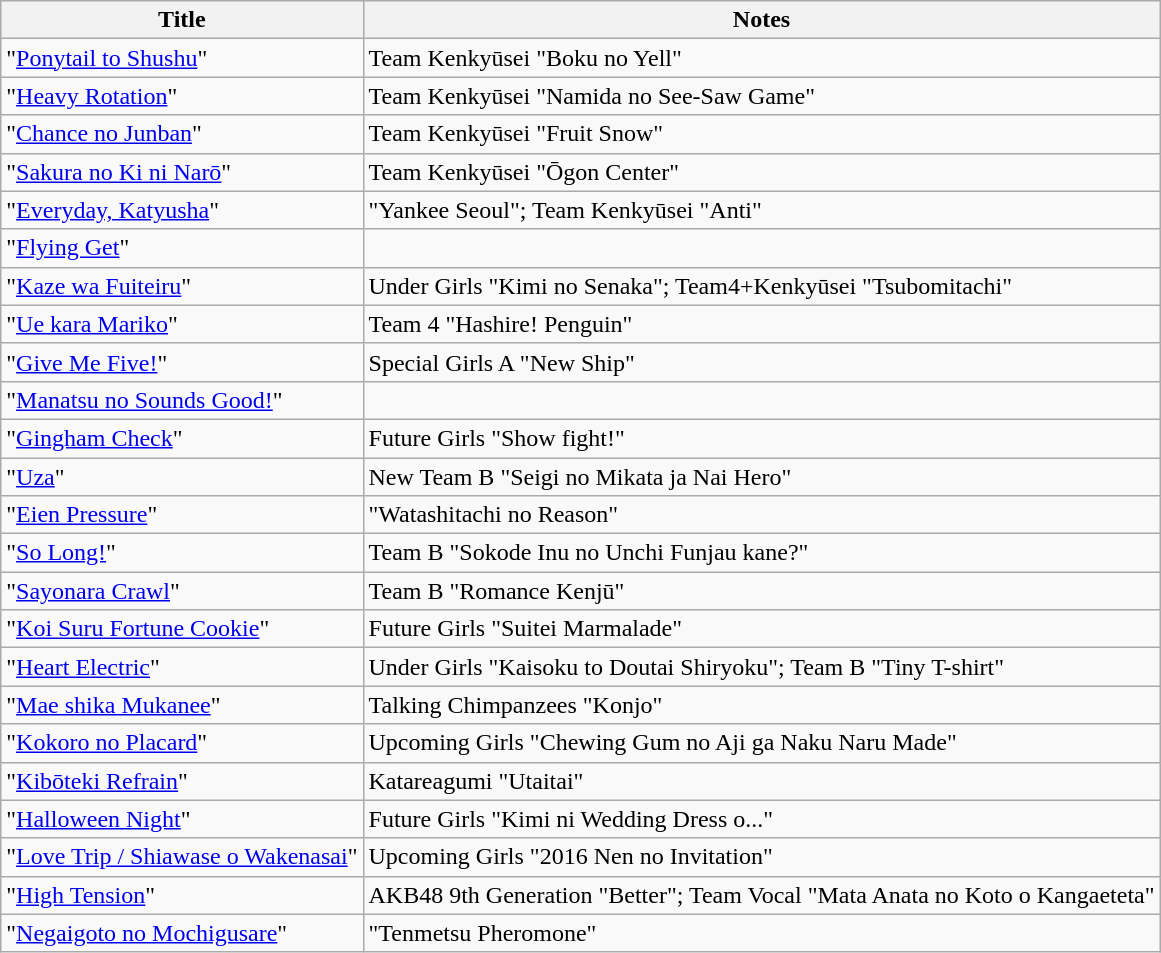<table class="wikitable">
<tr>
<th>Title</th>
<th>Notes</th>
</tr>
<tr>
<td>"<a href='#'>Ponytail to Shushu</a>"</td>
<td>Team Kenkyūsei "Boku no Yell"</td>
</tr>
<tr>
<td>"<a href='#'>Heavy Rotation</a>"</td>
<td>Team Kenkyūsei "Namida no See-Saw Game"</td>
</tr>
<tr>
<td>"<a href='#'>Chance no Junban</a>"</td>
<td>Team Kenkyūsei "Fruit Snow"</td>
</tr>
<tr>
<td>"<a href='#'>Sakura no Ki ni Narō</a>"</td>
<td>Team Kenkyūsei "Ōgon Center"</td>
</tr>
<tr>
<td>"<a href='#'>Everyday, Katyusha</a>"</td>
<td>"Yankee Seoul"; Team Kenkyūsei "Anti"</td>
</tr>
<tr>
<td>"<a href='#'>Flying Get</a>"</td>
<td></td>
</tr>
<tr>
<td>"<a href='#'>Kaze wa Fuiteiru</a>"</td>
<td>Under Girls "Kimi no Senaka"; Team4+Kenkyūsei "Tsubomitachi"</td>
</tr>
<tr>
<td>"<a href='#'>Ue kara Mariko</a>"</td>
<td>Team 4 "Hashire! Penguin"</td>
</tr>
<tr>
<td>"<a href='#'>Give Me Five!</a>"</td>
<td>Special Girls A "New Ship"</td>
</tr>
<tr>
<td>"<a href='#'>Manatsu no Sounds Good!</a>"</td>
<td></td>
</tr>
<tr>
<td>"<a href='#'>Gingham Check</a>"</td>
<td>Future Girls "Show fight!"</td>
</tr>
<tr>
<td>"<a href='#'>Uza</a>"</td>
<td>New Team B "Seigi no Mikata ja Nai Hero"</td>
</tr>
<tr>
<td>"<a href='#'>Eien Pressure</a>"</td>
<td>"Watashitachi no Reason"</td>
</tr>
<tr>
<td>"<a href='#'>So Long!</a>"</td>
<td>Team B "Sokode Inu no Unchi Funjau kane?"</td>
</tr>
<tr>
<td>"<a href='#'>Sayonara Crawl</a>"</td>
<td>Team B "Romance Kenjū"</td>
</tr>
<tr>
<td>"<a href='#'>Koi Suru Fortune Cookie</a>"</td>
<td>Future Girls "Suitei Marmalade"</td>
</tr>
<tr>
<td>"<a href='#'>Heart Electric</a>"</td>
<td>Under Girls "Kaisoku to Doutai Shiryoku"; Team B "Tiny T-shirt"</td>
</tr>
<tr>
<td>"<a href='#'>Mae shika Mukanee</a>"</td>
<td>Talking Chimpanzees "Konjo"</td>
</tr>
<tr>
<td>"<a href='#'>Kokoro no Placard</a>"</td>
<td>Upcoming Girls "Chewing Gum no Aji ga Naku Naru Made"</td>
</tr>
<tr>
<td>"<a href='#'>Kibōteki Refrain</a>"</td>
<td>Katareagumi "Utaitai"</td>
</tr>
<tr>
<td>"<a href='#'>Halloween Night</a>"</td>
<td>Future Girls "Kimi ni Wedding Dress o..."</td>
</tr>
<tr>
<td>"<a href='#'>Love Trip / Shiawase o Wakenasai</a>"</td>
<td>Upcoming Girls "2016 Nen no Invitation"</td>
</tr>
<tr>
<td>"<a href='#'>High Tension</a>"</td>
<td>AKB48 9th Generation "Better"; Team Vocal "Mata Anata no Koto o Kangaeteta"</td>
</tr>
<tr>
<td>"<a href='#'>Negaigoto no Mochigusare</a>"</td>
<td>"Tenmetsu Pheromone"</td>
</tr>
</table>
